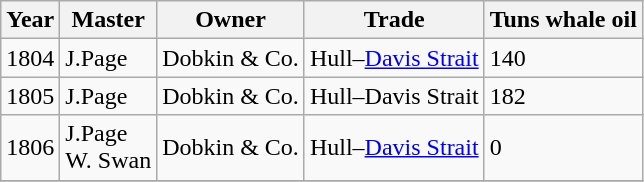<table class="sortable wikitable">
<tr>
<th>Year</th>
<th>Master</th>
<th>Owner</th>
<th>Trade</th>
<th>Tuns whale oil</th>
</tr>
<tr>
<td>1804</td>
<td>J.Page</td>
<td>Dobkin & Co.</td>
<td>Hull–<a href='#'>Davis Strait</a></td>
<td>140</td>
</tr>
<tr>
<td>1805</td>
<td>J.Page</td>
<td>Dobkin & Co.</td>
<td>Hull–Davis Strait</td>
<td>182</td>
</tr>
<tr>
<td>1806</td>
<td>J.Page<br>W. Swan</td>
<td>Dobkin & Co.</td>
<td>Hull–<a href='#'>Davis Strait</a></td>
<td>0</td>
</tr>
<tr>
</tr>
</table>
